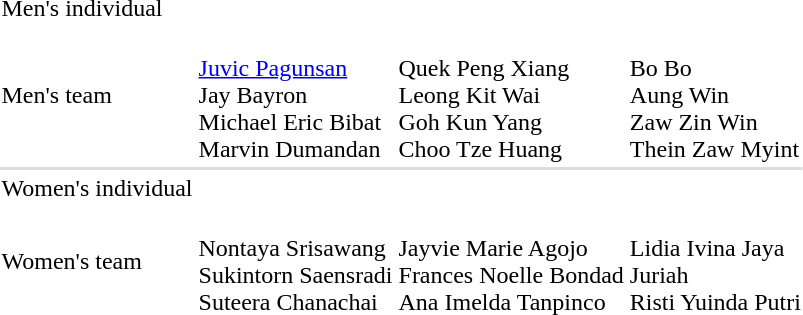<table>
<tr>
<td>Men's individual</td>
<td></td>
<td></td>
<td></td>
</tr>
<tr>
<td>Men's team</td>
<td> <br> <a href='#'>Juvic Pagunsan</a> <br> Jay Bayron <br> Michael Eric Bibat <br> Marvin Dumandan</td>
<td> <br> Quek Peng Xiang <br> Leong Kit Wai <br> Goh Kun Yang <br> Choo Tze Huang</td>
<td> <br> Bo Bo <br> Aung Win <br> Zaw Zin Win <br> Thein Zaw Myint</td>
</tr>
<tr bgcolor=#dddddd>
<td colspan=4></td>
</tr>
<tr>
<td nowrap>Women's individual</td>
<td></td>
<td></td>
<td nowrap></td>
</tr>
<tr>
<td>Women's team</td>
<td nowrap> <br> Nontaya Srisawang <br> Sukintorn Saensradi <br> Suteera Chanachai</td>
<td nowrap> <br> Jayvie Marie Agojo <br> Frances Noelle Bondad <br> Ana Imelda Tanpinco</td>
<td> <br> Lidia Ivina Jaya <br> Juriah <br> Risti Yuinda Putri</td>
</tr>
</table>
